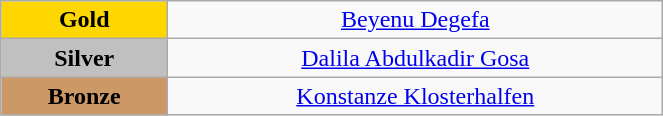<table class="wikitable" style=" text-align:center; " width="35%">
<tr>
<td style="background:gold"><strong>Gold</strong></td>
<td><a href='#'>Beyenu Degefa</a> <br><small></small></td>
</tr>
<tr>
<td style="background:silver"><strong>Silver</strong></td>
<td><a href='#'>Dalila Abdulkadir Gosa</a><br><small> </small></td>
</tr>
<tr>
<td style="background:#cc9966"><strong>Bronze</strong></td>
<td><a href='#'>Konstanze Klosterhalfen</a> <br><small></small></td>
</tr>
</table>
